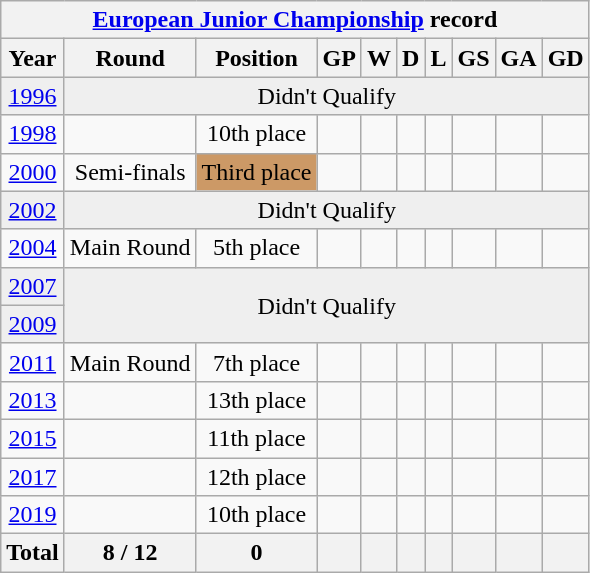<table class="wikitable" style="text-align: center;">
<tr>
<th colspan=10><a href='#'>European Junior Championship</a> record</th>
</tr>
<tr>
<th>Year</th>
<th>Round</th>
<th>Position</th>
<th>GP</th>
<th>W</th>
<th>D</th>
<th>L</th>
<th>GS</th>
<th>GA</th>
<th>GD</th>
</tr>
<tr bgcolor=efefef>
<td> <a href='#'>1996</a></td>
<td colspan=10 rowspan=1>Didn't Qualify</td>
</tr>
<tr bgcolor=>
<td> <a href='#'>1998</a></td>
<td></td>
<td>10th place</td>
<td></td>
<td></td>
<td></td>
<td></td>
<td></td>
<td></td>
<td></td>
</tr>
<tr bgcolor=>
<td> <a href='#'>2000</a></td>
<td>Semi-finals</td>
<td bgcolor=cc9966>Third place</td>
<td></td>
<td></td>
<td></td>
<td></td>
<td></td>
<td></td>
<td></td>
</tr>
<tr bgcolor=efefef>
<td> <a href='#'>2002</a></td>
<td colspan=10 rowspan=1>Didn't Qualify</td>
</tr>
<tr bgcolor=>
<td> <a href='#'>2004</a></td>
<td>Main Round</td>
<td>5th place</td>
<td></td>
<td></td>
<td></td>
<td></td>
<td></td>
<td></td>
<td></td>
</tr>
<tr bgcolor=efefef>
<td> <a href='#'>2007</a></td>
<td colspan=10 rowspan=2>Didn't Qualify</td>
</tr>
<tr bgcolor=efefef>
<td> <a href='#'>2009</a></td>
</tr>
<tr>
<td> <a href='#'>2011</a></td>
<td>Main Round</td>
<td>7th place</td>
<td></td>
<td></td>
<td></td>
<td></td>
<td></td>
<td></td>
<td></td>
</tr>
<tr bgcolor=>
<td> <a href='#'>2013</a></td>
<td></td>
<td>13th place</td>
<td></td>
<td></td>
<td></td>
<td></td>
<td></td>
<td></td>
<td></td>
</tr>
<tr bgcolor=>
<td> <a href='#'>2015</a></td>
<td></td>
<td>11th place</td>
<td></td>
<td></td>
<td></td>
<td></td>
<td></td>
<td></td>
<td></td>
</tr>
<tr>
<td> <a href='#'>2017</a></td>
<td></td>
<td>12th place</td>
<td></td>
<td></td>
<td></td>
<td></td>
<td></td>
<td></td>
<td></td>
</tr>
<tr bgcolor=>
<td> <a href='#'>2019</a></td>
<td></td>
<td>10th place</td>
<td></td>
<td></td>
<td></td>
<td></td>
<td></td>
<td></td>
<td></td>
</tr>
<tr>
<th>Total</th>
<th>8 / 12</th>
<th>0</th>
<th></th>
<th></th>
<th></th>
<th></th>
<th></th>
<th></th>
<th></th>
</tr>
</table>
